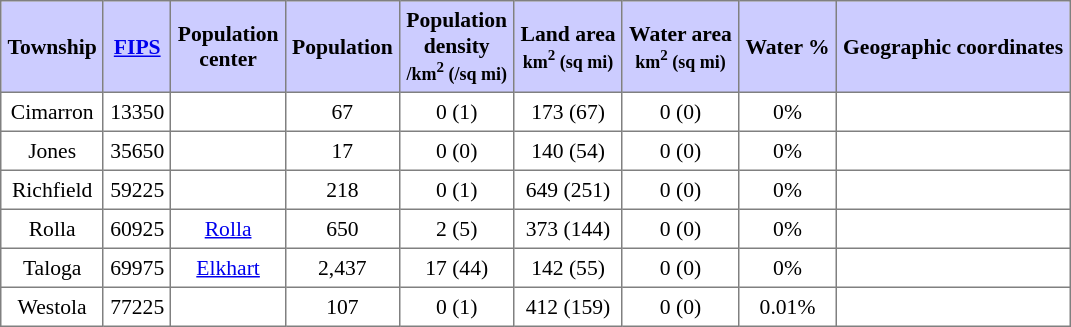<table class="toccolours" border=1 cellspacing=0 cellpadding=4 style="text-align:center; border-collapse:collapse; font-size:90%;">
<tr style="background:#ccccff">
<th>Township</th>
<th><a href='#'>FIPS</a></th>
<th>Population<br>center</th>
<th>Population</th>
<th>Population<br>density<br><small>/km<sup>2</sup> (/sq mi)</small></th>
<th>Land area<br><small>km<sup>2</sup> (sq mi)</small></th>
<th>Water area<br><small>km<sup>2</sup> (sq mi)</small></th>
<th>Water %</th>
<th>Geographic coordinates</th>
</tr>
<tr>
<td>Cimarron</td>
<td>13350</td>
<td></td>
<td>67</td>
<td>0 (1)</td>
<td>173 (67)</td>
<td>0 (0)</td>
<td>0%</td>
<td></td>
</tr>
<tr>
<td>Jones</td>
<td>35650</td>
<td></td>
<td>17</td>
<td>0 (0)</td>
<td>140 (54)</td>
<td>0 (0)</td>
<td>0%</td>
<td></td>
</tr>
<tr>
<td>Richfield</td>
<td>59225</td>
<td></td>
<td>218</td>
<td>0 (1)</td>
<td>649 (251)</td>
<td>0 (0)</td>
<td>0%</td>
<td></td>
</tr>
<tr>
<td>Rolla</td>
<td>60925</td>
<td><a href='#'>Rolla</a></td>
<td>650</td>
<td>2 (5)</td>
<td>373 (144)</td>
<td>0 (0)</td>
<td>0%</td>
<td></td>
</tr>
<tr>
<td>Taloga</td>
<td>69975</td>
<td><a href='#'>Elkhart</a></td>
<td>2,437</td>
<td>17 (44)</td>
<td>142 (55)</td>
<td>0 (0)</td>
<td>0%</td>
<td></td>
</tr>
<tr>
<td>Westola</td>
<td>77225</td>
<td></td>
<td>107</td>
<td>0 (1)</td>
<td>412 (159)</td>
<td>0 (0)</td>
<td>0.01%</td>
<td></td>
</tr>
</table>
